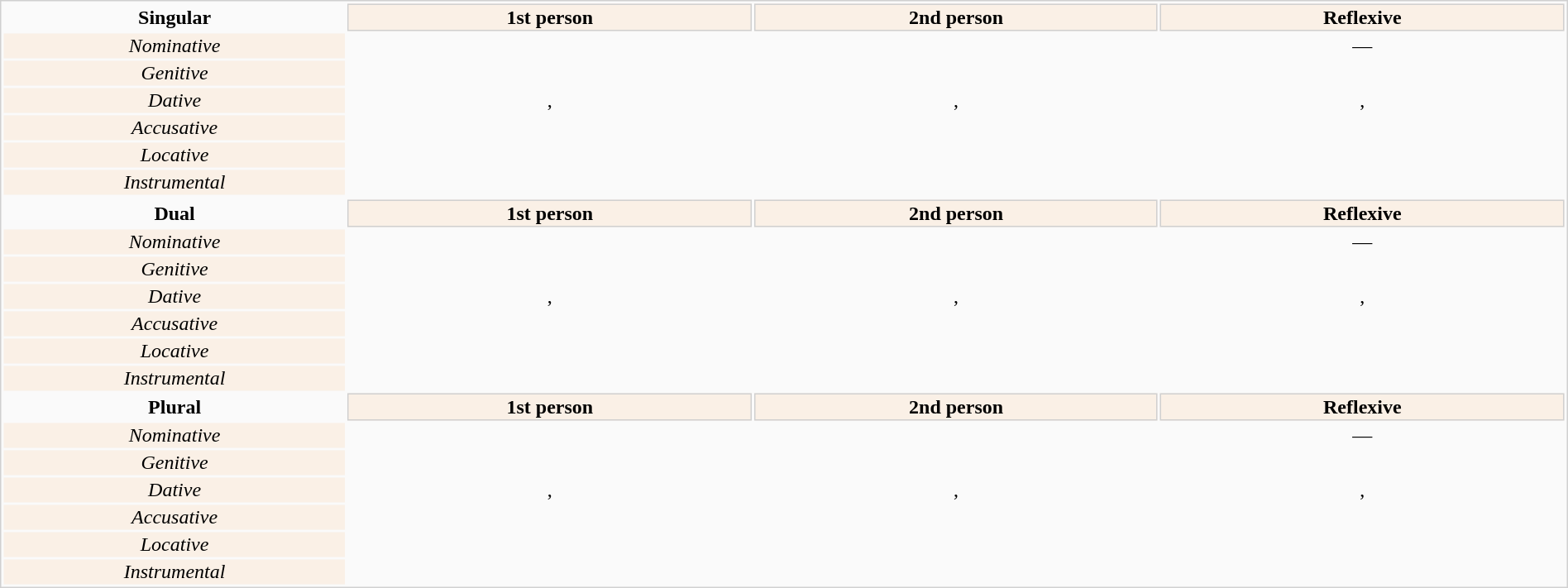<table class="inflection-table" style="width: 100%; background: #FAFAFA; border: 1px solid #d0d0d0; text-align: center">
<tr>
<th style="width: 22%">Singular</th>
<th style="width: 26%; background: linen; border: 1px solid #d0d0d0">1st person</th>
<th style="width: 26%; background: linen; border: 1px solid #d0d0d0">2nd person</th>
<th style="width: 26%; background: linen; border: 1px solid #d0d0d0">Reflexive</th>
</tr>
<tr>
<td style="background-color: linen;"><em>Nominative</em></td>
<td></td>
<td></td>
<td>—</td>
</tr>
<tr>
<td style="background-color: linen;"><em>Genitive</em></td>
<td></td>
<td></td>
<td></td>
</tr>
<tr>
<td style="background-color: linen;"><em>Dative</em></td>
<td>, </td>
<td>, </td>
<td>, </td>
</tr>
<tr>
<td style="background-color: linen;"><em>Accusative</em></td>
<td></td>
<td></td>
<td></td>
</tr>
<tr>
<td style="background-color: linen;"><em>Locative</em></td>
<td></td>
<td></td>
<td></td>
</tr>
<tr>
<td style="background-color: linen;"><em>Instrumental</em></td>
<td></td>
<td></td>
<td></td>
</tr>
<tr>
</tr>
<tr>
<th style="width: 22%">Dual</th>
<th style="width: 26%; background: linen; border: 1px solid #d0d0d0">1st person</th>
<th style="width: 26%; background: linen; border: 1px solid #d0d0d0">2nd person</th>
<th style="width: 26%; background: linen; border: 1px solid #d0d0d0">Reflexive</th>
</tr>
<tr>
<td style="background-color: linen;"><em>Nominative</em></td>
<td></td>
<td></td>
<td>—</td>
</tr>
<tr>
<td style="background-color: linen;"><em>Genitive</em></td>
<td></td>
<td></td>
<td></td>
</tr>
<tr>
<td style="background-color: linen;"><em>Dative</em></td>
<td>, </td>
<td>, </td>
<td>, </td>
</tr>
<tr>
<td style="background-color: linen;"><em>Accusative</em></td>
<td></td>
<td></td>
<td></td>
</tr>
<tr>
<td style="background-color: linen;"><em>Locative</em></td>
<td></td>
<td></td>
<td></td>
</tr>
<tr>
<td style="background-color: linen;"><em>Instrumental</em></td>
<td></td>
<td></td>
<td></td>
</tr>
<tr>
<th style="width: 22%">Plural</th>
<th style="width: 26%; background: linen; border: 1px solid #d0d0d0">1st person</th>
<th style="width: 26%; background: linen; border: 1px solid #d0d0d0">2nd person</th>
<th style="width: 26%; background: linen; border: 1px solid #d0d0d0">Reflexive</th>
</tr>
<tr>
<td style="background-color: linen;"><em>Nominative</em></td>
<td></td>
<td></td>
<td>—</td>
</tr>
<tr>
<td style="background-color: linen;"><em>Genitive</em></td>
<td></td>
<td></td>
<td></td>
</tr>
<tr>
<td style="background-color: linen;"><em>Dative</em></td>
<td>, </td>
<td>, </td>
<td>, </td>
</tr>
<tr>
<td style="background-color: linen;"><em>Accusative</em></td>
<td></td>
<td></td>
<td></td>
</tr>
<tr>
<td style="background-color: linen;"><em>Locative</em></td>
<td></td>
<td></td>
<td></td>
</tr>
<tr>
<td style="background-color: linen;"><em>Instrumental</em></td>
<td></td>
<td></td>
<td></td>
</tr>
</table>
